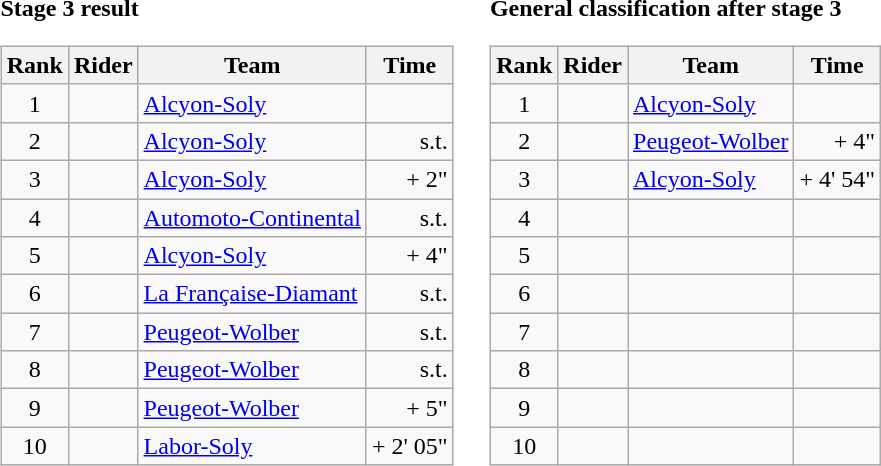<table>
<tr>
<td><strong>Stage 3 result</strong><br><table class="wikitable">
<tr>
<th scope="col">Rank</th>
<th scope="col">Rider</th>
<th scope="col">Team</th>
<th scope="col">Time</th>
</tr>
<tr>
<td style="text-align:center;">1</td>
<td></td>
<td><a href='#'>Alcyon-Soly</a></td>
<td style="text-align:right;"></td>
</tr>
<tr>
<td style="text-align:center;">2</td>
<td></td>
<td><a href='#'>Alcyon-Soly</a></td>
<td style="text-align:right;">s.t.</td>
</tr>
<tr>
<td style="text-align:center;">3</td>
<td></td>
<td><a href='#'>Alcyon-Soly</a></td>
<td style="text-align:right;">+ 2"</td>
</tr>
<tr>
<td style="text-align:center;">4</td>
<td></td>
<td><a href='#'>Automoto-Continental</a></td>
<td style="text-align:right;">s.t.</td>
</tr>
<tr>
<td style="text-align:center;">5</td>
<td></td>
<td><a href='#'>Alcyon-Soly</a></td>
<td style="text-align:right;">+ 4"</td>
</tr>
<tr>
<td style="text-align:center;">6</td>
<td></td>
<td><a href='#'>La Française-Diamant</a></td>
<td style="text-align:right;">s.t.</td>
</tr>
<tr>
<td style="text-align:center;">7</td>
<td></td>
<td><a href='#'>Peugeot-Wolber</a></td>
<td style="text-align:right;">s.t.</td>
</tr>
<tr>
<td style="text-align:center;">8</td>
<td></td>
<td><a href='#'>Peugeot-Wolber</a></td>
<td style="text-align:right;">s.t.</td>
</tr>
<tr>
<td style="text-align:center;">9</td>
<td></td>
<td><a href='#'>Peugeot-Wolber</a></td>
<td style="text-align:right;">+ 5"</td>
</tr>
<tr>
<td style="text-align:center;">10</td>
<td></td>
<td><a href='#'>Labor-Soly</a></td>
<td style="text-align:right;">+ 2' 05"</td>
</tr>
</table>
</td>
<td></td>
<td><strong>General classification after stage 3</strong><br><table class="wikitable">
<tr>
<th scope="col">Rank</th>
<th scope="col">Rider</th>
<th scope="col">Team</th>
<th scope="col">Time</th>
</tr>
<tr>
<td style="text-align:center;">1</td>
<td></td>
<td><a href='#'>Alcyon-Soly</a></td>
<td style="text-align:right;"></td>
</tr>
<tr>
<td style="text-align:center;">2</td>
<td></td>
<td><a href='#'>Peugeot-Wolber</a></td>
<td style="text-align:right;">+ 4"</td>
</tr>
<tr>
<td style="text-align:center;">3</td>
<td></td>
<td><a href='#'>Alcyon-Soly</a></td>
<td style="text-align:right;">+ 4' 54"</td>
</tr>
<tr>
<td style="text-align:center;">4</td>
<td></td>
<td></td>
<td></td>
</tr>
<tr>
<td style="text-align:center;">5</td>
<td></td>
<td></td>
<td></td>
</tr>
<tr>
<td style="text-align:center;">6</td>
<td></td>
<td></td>
<td></td>
</tr>
<tr>
<td style="text-align:center;">7</td>
<td></td>
<td></td>
<td></td>
</tr>
<tr>
<td style="text-align:center;">8</td>
<td></td>
<td></td>
<td></td>
</tr>
<tr>
<td style="text-align:center;">9</td>
<td></td>
<td></td>
<td></td>
</tr>
<tr>
<td style="text-align:center;">10</td>
<td></td>
<td></td>
<td></td>
</tr>
</table>
</td>
</tr>
</table>
